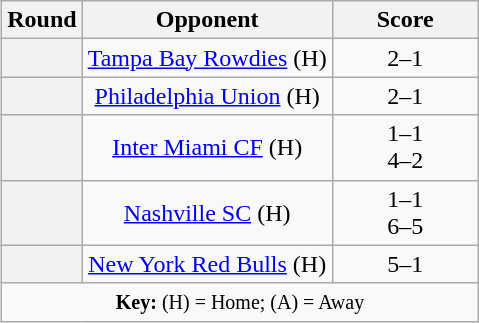<table class="wikitable plainrowheaders" style="text-align:center; float:right; margin-left:1em">
<tr>
<th scope="col" style="width:25px">Round</th>
<th scope="col">Opponent</th>
<th scope="col" style="width:90px">Score</th>
</tr>
<tr>
<th scope=row style="text-align:center"></th>
<td><a href='#'>Tampa Bay Rowdies</a> (H)</td>
<td>2–1</td>
</tr>
<tr>
<th scope=row style="text-align:center"></th>
<td><a href='#'>Philadelphia Union</a> (H)</td>
<td>2–1</td>
</tr>
<tr>
<th scope=row style="text-align:center"></th>
<td><a href='#'>Inter Miami CF</a> (H)</td>
<td>1–1 <br>4–2 </td>
</tr>
<tr>
<th scope=row style="text-align:center"></th>
<td><a href='#'>Nashville SC</a> (H)</td>
<td>1–1 <br>6–5 </td>
</tr>
<tr>
<th scope=row style="text-align:center"></th>
<td><a href='#'>New York Red Bulls</a> (H)</td>
<td>5–1</td>
</tr>
<tr>
<td colspan="3"><small><strong>Key:</strong> (H) = Home; (A) = Away</small></td>
</tr>
</table>
